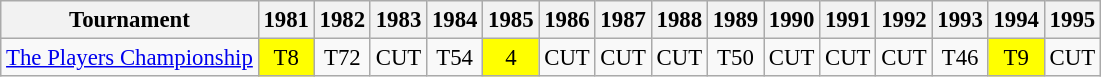<table class="wikitable" style="font-size:95%;text-align:center;">
<tr>
<th>Tournament</th>
<th>1981</th>
<th>1982</th>
<th>1983</th>
<th>1984</th>
<th>1985</th>
<th>1986</th>
<th>1987</th>
<th>1988</th>
<th>1989</th>
<th>1990</th>
<th>1991</th>
<th>1992</th>
<th>1993</th>
<th>1994</th>
<th>1995</th>
</tr>
<tr>
<td align=left><a href='#'>The Players Championship</a></td>
<td style="background:yellow;">T8</td>
<td>T72</td>
<td>CUT</td>
<td>T54</td>
<td style="background:yellow;">4</td>
<td>CUT</td>
<td>CUT</td>
<td>CUT</td>
<td>T50</td>
<td>CUT</td>
<td>CUT</td>
<td>CUT</td>
<td>T46</td>
<td style="background:yellow;">T9</td>
<td>CUT</td>
</tr>
</table>
